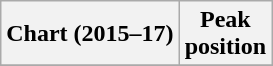<table class="wikitable plainrowheaders" style="text-align:center">
<tr>
<th scope="col">Chart (2015–17)</th>
<th scope="col">Peak<br>position</th>
</tr>
<tr>
</tr>
</table>
